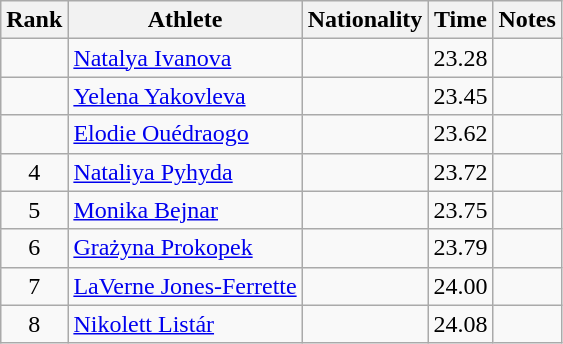<table class="wikitable sortable" style="text-align:center">
<tr>
<th>Rank</th>
<th>Athlete</th>
<th>Nationality</th>
<th>Time</th>
<th>Notes</th>
</tr>
<tr>
<td></td>
<td align="left"><a href='#'>Natalya Ivanova</a></td>
<td align=left></td>
<td>23.28</td>
<td></td>
</tr>
<tr>
<td></td>
<td align="left"><a href='#'>Yelena Yakovleva</a></td>
<td align=left></td>
<td>23.45</td>
<td></td>
</tr>
<tr>
<td></td>
<td align="left"><a href='#'>Elodie Ouédraogo</a></td>
<td align=left></td>
<td>23.62</td>
<td></td>
</tr>
<tr>
<td>4</td>
<td align="left"><a href='#'>Nataliya Pyhyda</a></td>
<td align=left></td>
<td>23.72</td>
<td></td>
</tr>
<tr>
<td>5</td>
<td align="left"><a href='#'>Monika Bejnar</a></td>
<td align=left></td>
<td>23.75</td>
<td></td>
</tr>
<tr>
<td>6</td>
<td align="left"><a href='#'>Grażyna Prokopek</a></td>
<td align=left></td>
<td>23.79</td>
<td></td>
</tr>
<tr>
<td>7</td>
<td align="left"><a href='#'>LaVerne Jones-Ferrette</a></td>
<td align=left></td>
<td>24.00</td>
<td></td>
</tr>
<tr>
<td>8</td>
<td align="left"><a href='#'>Nikolett Listár</a></td>
<td align=left></td>
<td>24.08</td>
<td></td>
</tr>
</table>
